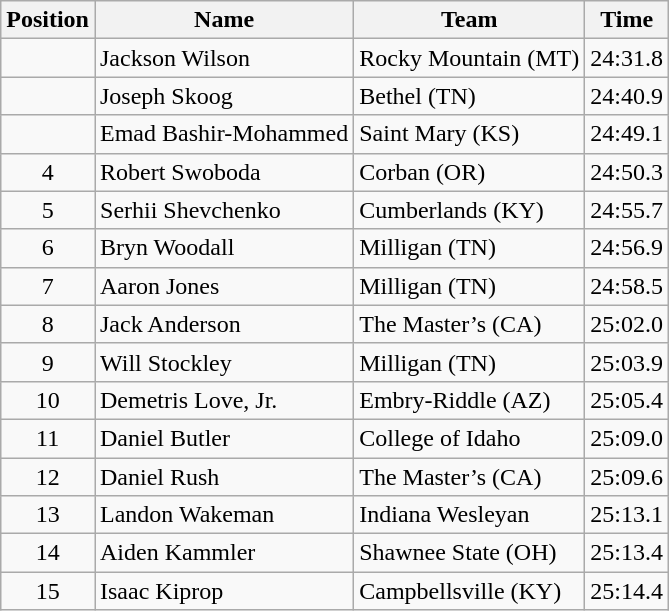<table class="wikitable sortable">
<tr>
<th>Position</th>
<th>Name</th>
<th>Team</th>
<th>Time</th>
</tr>
<tr>
<td align=center></td>
<td>Jackson Wilson</td>
<td>Rocky Mountain (MT)</td>
<td>24:31.8</td>
</tr>
<tr>
<td align=center></td>
<td>Joseph Skoog</td>
<td>Bethel (TN)</td>
<td>24:40.9</td>
</tr>
<tr>
<td align=center></td>
<td>Emad Bashir-Mohammed</td>
<td>Saint Mary (KS)</td>
<td>24:49.1</td>
</tr>
<tr>
<td align=center>4</td>
<td>Robert Swoboda</td>
<td>Corban (OR)</td>
<td>24:50.3</td>
</tr>
<tr>
<td align=center>5</td>
<td>Serhii Shevchenko</td>
<td>Cumberlands (KY)</td>
<td>24:55.7</td>
</tr>
<tr>
<td align=center>6</td>
<td>Bryn Woodall</td>
<td>Milligan (TN)</td>
<td>24:56.9</td>
</tr>
<tr>
<td align=center>7</td>
<td>Aaron Jones</td>
<td>Milligan (TN)</td>
<td>24:58.5</td>
</tr>
<tr>
<td align=center>8</td>
<td>Jack Anderson</td>
<td>The Master’s (CA)</td>
<td>25:02.0</td>
</tr>
<tr>
<td align=center>9</td>
<td>Will Stockley</td>
<td>Milligan (TN)</td>
<td>25:03.9</td>
</tr>
<tr>
<td align=center>10</td>
<td>Demetris Love, Jr.</td>
<td>Embry-Riddle (AZ)</td>
<td>25:05.4</td>
</tr>
<tr>
<td align=center>11</td>
<td>Daniel Butler</td>
<td>College of Idaho</td>
<td>25:09.0</td>
</tr>
<tr>
<td align=center>12</td>
<td>Daniel Rush</td>
<td>The Master’s (CA)</td>
<td>25:09.6</td>
</tr>
<tr>
<td align=center>13</td>
<td>Landon Wakeman</td>
<td>Indiana Wesleyan</td>
<td>25:13.1</td>
</tr>
<tr>
<td align=center>14</td>
<td>Aiden Kammler</td>
<td>Shawnee State (OH)</td>
<td>25:13.4</td>
</tr>
<tr>
<td align=center>15</td>
<td>Isaac Kiprop</td>
<td>Campbellsville (KY)</td>
<td>25:14.4</td>
</tr>
</table>
